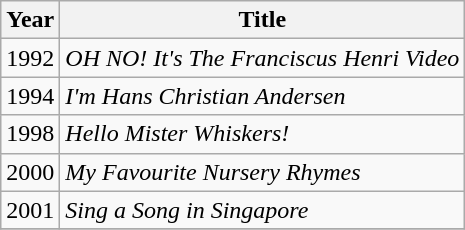<table class="wikitable">
<tr>
<th>Year</th>
<th>Title</th>
</tr>
<tr>
<td>1992</td>
<td><em>OH NO! It's The Franciscus Henri Video</em></td>
</tr>
<tr>
<td>1994</td>
<td><em>I'm Hans Christian Andersen</em></td>
</tr>
<tr>
<td>1998</td>
<td><em>Hello Mister Whiskers!</em></td>
</tr>
<tr>
<td>2000</td>
<td><em>My Favourite Nursery Rhymes</em></td>
</tr>
<tr>
<td>2001</td>
<td><em>Sing a Song in Singapore</em></td>
</tr>
<tr>
</tr>
</table>
